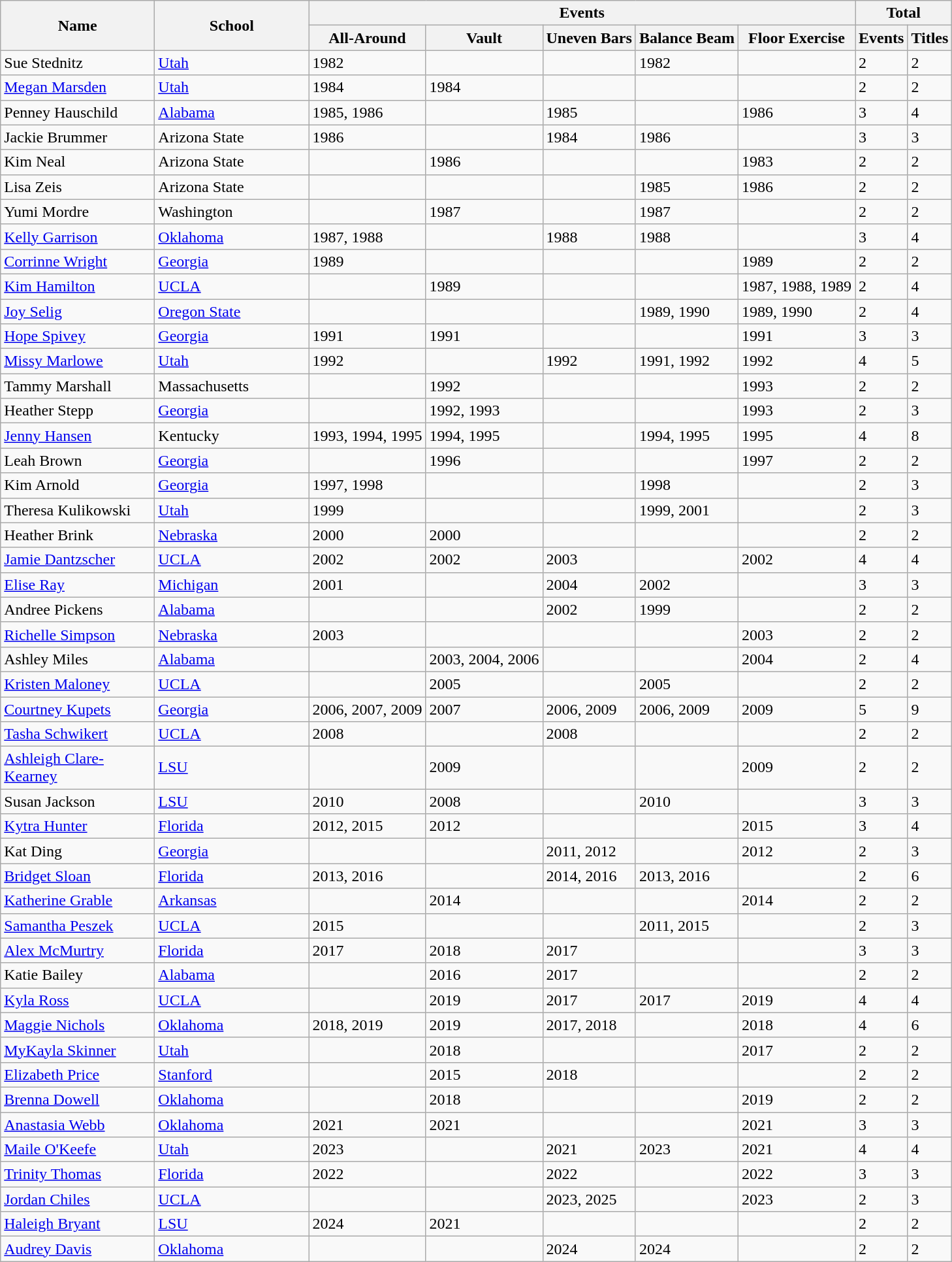<table class="wikitable sortable">
<tr>
<th rowspan="2" style="width:150px;">Name</th>
<th rowspan="2" style="width:150px;">School</th>
<th class="unsortable" colspan="5">Events</th>
<th class="unsortable" colspan="2">Total</th>
</tr>
<tr>
<th class="unsortable">All-Around</th>
<th class="unsortable">Vault</th>
<th class="unsortable">Uneven Bars</th>
<th class="unsortable">Balance Beam</th>
<th class="unsortable">Floor Exercise</th>
<th>Events</th>
<th>Titles</th>
</tr>
<tr>
<td>Sue Stednitz</td>
<td><a href='#'>Utah</a></td>
<td>1982</td>
<td></td>
<td></td>
<td>1982</td>
<td></td>
<td>2</td>
<td>2</td>
</tr>
<tr>
<td><a href='#'>Megan Marsden</a></td>
<td><a href='#'>Utah</a></td>
<td>1984</td>
<td>1984</td>
<td></td>
<td></td>
<td></td>
<td>2</td>
<td>2</td>
</tr>
<tr>
<td>Penney Hauschild</td>
<td><a href='#'>Alabama</a></td>
<td>1985, 1986</td>
<td></td>
<td>1985</td>
<td></td>
<td>1986</td>
<td>3</td>
<td>4</td>
</tr>
<tr>
<td>Jackie Brummer</td>
<td>Arizona State</td>
<td>1986</td>
<td></td>
<td>1984</td>
<td>1986</td>
<td></td>
<td>3</td>
<td>3</td>
</tr>
<tr>
<td>Kim Neal</td>
<td>Arizona State</td>
<td></td>
<td>1986</td>
<td></td>
<td></td>
<td>1983</td>
<td>2</td>
<td>2</td>
</tr>
<tr>
<td>Lisa Zeis</td>
<td>Arizona State</td>
<td></td>
<td></td>
<td></td>
<td>1985</td>
<td>1986</td>
<td>2</td>
<td>2</td>
</tr>
<tr>
<td>Yumi Mordre</td>
<td>Washington</td>
<td></td>
<td>1987</td>
<td></td>
<td>1987</td>
<td></td>
<td>2</td>
<td>2</td>
</tr>
<tr>
<td><a href='#'>Kelly Garrison</a></td>
<td><a href='#'>Oklahoma</a></td>
<td>1987, 1988</td>
<td></td>
<td>1988</td>
<td>1988</td>
<td></td>
<td>3</td>
<td>4</td>
</tr>
<tr>
<td><a href='#'>Corrinne Wright</a></td>
<td><a href='#'>Georgia</a></td>
<td>1989</td>
<td></td>
<td></td>
<td></td>
<td>1989</td>
<td>2</td>
<td>2</td>
</tr>
<tr>
<td><a href='#'>Kim Hamilton</a></td>
<td><a href='#'>UCLA</a></td>
<td></td>
<td>1989</td>
<td></td>
<td></td>
<td>1987, 1988, 1989</td>
<td>2</td>
<td>4</td>
</tr>
<tr>
<td><a href='#'>Joy Selig</a></td>
<td><a href='#'>Oregon State</a></td>
<td></td>
<td></td>
<td></td>
<td>1989, 1990</td>
<td>1989, 1990</td>
<td>2</td>
<td>4</td>
</tr>
<tr>
<td><a href='#'>Hope Spivey</a></td>
<td><a href='#'>Georgia</a></td>
<td>1991</td>
<td>1991</td>
<td></td>
<td></td>
<td>1991</td>
<td>3</td>
<td>3</td>
</tr>
<tr>
<td><a href='#'>Missy Marlowe</a></td>
<td><a href='#'>Utah</a></td>
<td>1992</td>
<td></td>
<td>1992</td>
<td>1991, 1992</td>
<td>1992</td>
<td>4</td>
<td>5</td>
</tr>
<tr>
<td>Tammy Marshall</td>
<td>Massachusetts</td>
<td></td>
<td>1992</td>
<td></td>
<td></td>
<td>1993</td>
<td>2</td>
<td>2</td>
</tr>
<tr>
<td>Heather Stepp</td>
<td><a href='#'>Georgia</a></td>
<td></td>
<td>1992, 1993</td>
<td></td>
<td></td>
<td>1993</td>
<td>2</td>
<td>3</td>
</tr>
<tr>
<td><a href='#'>Jenny Hansen</a></td>
<td>Kentucky</td>
<td>1993, 1994, 1995</td>
<td>1994, 1995</td>
<td></td>
<td>1994, 1995</td>
<td>1995</td>
<td>4</td>
<td>8</td>
</tr>
<tr>
<td>Leah Brown</td>
<td><a href='#'>Georgia</a></td>
<td></td>
<td>1996</td>
<td></td>
<td></td>
<td>1997</td>
<td>2</td>
<td>2</td>
</tr>
<tr>
<td>Kim Arnold</td>
<td><a href='#'>Georgia</a></td>
<td>1997, 1998</td>
<td></td>
<td></td>
<td>1998</td>
<td></td>
<td>2</td>
<td>3</td>
</tr>
<tr>
<td>Theresa Kulikowski</td>
<td><a href='#'>Utah</a></td>
<td>1999</td>
<td></td>
<td></td>
<td>1999, 2001</td>
<td></td>
<td>2</td>
<td>3</td>
</tr>
<tr>
<td>Heather Brink</td>
<td><a href='#'>Nebraska</a></td>
<td>2000</td>
<td>2000</td>
<td></td>
<td></td>
<td></td>
<td>2</td>
<td>2</td>
</tr>
<tr>
<td><a href='#'>Jamie Dantzscher</a></td>
<td><a href='#'>UCLA</a></td>
<td>2002</td>
<td>2002</td>
<td>2003</td>
<td></td>
<td>2002</td>
<td>4</td>
<td>4</td>
</tr>
<tr>
<td><a href='#'>Elise Ray</a></td>
<td><a href='#'>Michigan</a></td>
<td>2001</td>
<td></td>
<td>2004</td>
<td>2002</td>
<td></td>
<td>3</td>
<td>3</td>
</tr>
<tr>
<td>Andree Pickens</td>
<td><a href='#'>Alabama</a></td>
<td></td>
<td></td>
<td>2002</td>
<td>1999</td>
<td></td>
<td>2</td>
<td>2</td>
</tr>
<tr>
<td><a href='#'>Richelle Simpson</a></td>
<td><a href='#'>Nebraska</a></td>
<td>2003</td>
<td></td>
<td></td>
<td></td>
<td>2003</td>
<td>2</td>
<td>2</td>
</tr>
<tr>
<td>Ashley Miles</td>
<td><a href='#'>Alabama</a></td>
<td></td>
<td>2003, 2004, 2006</td>
<td></td>
<td></td>
<td>2004</td>
<td>2</td>
<td>4</td>
</tr>
<tr>
<td><a href='#'>Kristen Maloney</a></td>
<td><a href='#'>UCLA</a></td>
<td></td>
<td>2005</td>
<td></td>
<td>2005</td>
<td></td>
<td>2</td>
<td>2</td>
</tr>
<tr>
<td><a href='#'>Courtney Kupets</a></td>
<td><a href='#'>Georgia</a></td>
<td>2006, 2007, 2009</td>
<td>2007</td>
<td>2006, 2009</td>
<td>2006, 2009</td>
<td>2009</td>
<td>5</td>
<td>9</td>
</tr>
<tr>
<td><a href='#'>Tasha Schwikert</a></td>
<td><a href='#'>UCLA</a></td>
<td>2008</td>
<td></td>
<td>2008</td>
<td></td>
<td></td>
<td>2</td>
<td>2</td>
</tr>
<tr>
<td><a href='#'>Ashleigh Clare-Kearney</a></td>
<td><a href='#'>LSU</a></td>
<td></td>
<td>2009</td>
<td></td>
<td></td>
<td>2009</td>
<td>2</td>
<td>2</td>
</tr>
<tr>
<td>Susan Jackson</td>
<td><a href='#'>LSU</a></td>
<td>2010</td>
<td>2008</td>
<td></td>
<td>2010</td>
<td></td>
<td>3</td>
<td>3</td>
</tr>
<tr>
<td><a href='#'>Kytra Hunter</a></td>
<td><a href='#'>Florida</a></td>
<td>2012, 2015</td>
<td>2012</td>
<td></td>
<td></td>
<td>2015</td>
<td>3</td>
<td>4</td>
</tr>
<tr>
<td>Kat Ding</td>
<td><a href='#'>Georgia</a></td>
<td></td>
<td></td>
<td>2011, 2012</td>
<td></td>
<td>2012</td>
<td>2</td>
<td>3</td>
</tr>
<tr>
<td><a href='#'>Bridget Sloan</a></td>
<td><a href='#'>Florida</a></td>
<td>2013, 2016</td>
<td></td>
<td>2014, 2016</td>
<td>2013, 2016</td>
<td></td>
<td>2</td>
<td>6</td>
</tr>
<tr>
<td><a href='#'>Katherine Grable</a></td>
<td><a href='#'>Arkansas</a></td>
<td></td>
<td>2014</td>
<td></td>
<td></td>
<td>2014</td>
<td>2</td>
<td>2</td>
</tr>
<tr>
<td><a href='#'>Samantha Peszek</a></td>
<td><a href='#'>UCLA</a></td>
<td>2015</td>
<td></td>
<td></td>
<td>2011, 2015</td>
<td></td>
<td>2</td>
<td>3</td>
</tr>
<tr>
<td><a href='#'>Alex McMurtry</a></td>
<td><a href='#'>Florida</a></td>
<td>2017</td>
<td>2018</td>
<td>2017</td>
<td></td>
<td></td>
<td>3</td>
<td>3</td>
</tr>
<tr>
<td>Katie Bailey</td>
<td><a href='#'>Alabama</a></td>
<td></td>
<td>2016</td>
<td>2017</td>
<td></td>
<td></td>
<td>2</td>
<td>2</td>
</tr>
<tr>
<td><a href='#'>Kyla Ross</a></td>
<td><a href='#'>UCLA</a></td>
<td></td>
<td>2019</td>
<td>2017</td>
<td>2017</td>
<td>2019</td>
<td>4</td>
<td>4</td>
</tr>
<tr>
<td><a href='#'>Maggie Nichols</a></td>
<td><a href='#'>Oklahoma</a></td>
<td>2018, 2019</td>
<td>2019</td>
<td>2017, 2018</td>
<td></td>
<td>2018</td>
<td>4</td>
<td>6</td>
</tr>
<tr>
<td><a href='#'>MyKayla Skinner</a></td>
<td><a href='#'>Utah</a></td>
<td></td>
<td>2018</td>
<td></td>
<td></td>
<td>2017</td>
<td>2</td>
<td>2</td>
</tr>
<tr>
<td><a href='#'>Elizabeth Price</a></td>
<td><a href='#'>Stanford</a></td>
<td></td>
<td>2015</td>
<td>2018</td>
<td></td>
<td></td>
<td>2</td>
<td>2</td>
</tr>
<tr>
<td><a href='#'>Brenna Dowell</a></td>
<td><a href='#'>Oklahoma</a></td>
<td></td>
<td>2018</td>
<td></td>
<td></td>
<td>2019</td>
<td>2</td>
<td>2</td>
</tr>
<tr>
<td><a href='#'>Anastasia Webb</a></td>
<td><a href='#'>Oklahoma</a></td>
<td>2021</td>
<td>2021</td>
<td></td>
<td></td>
<td>2021</td>
<td>3</td>
<td>3</td>
</tr>
<tr>
<td><a href='#'>Maile O'Keefe</a></td>
<td><a href='#'>Utah</a></td>
<td>2023</td>
<td></td>
<td>2021</td>
<td>2023</td>
<td>2021</td>
<td>4</td>
<td>4</td>
</tr>
<tr>
<td><a href='#'>Trinity Thomas</a></td>
<td><a href='#'>Florida</a></td>
<td>2022</td>
<td></td>
<td>2022</td>
<td></td>
<td>2022</td>
<td>3</td>
<td>3</td>
</tr>
<tr>
<td><a href='#'>Jordan Chiles</a></td>
<td><a href='#'>UCLA</a></td>
<td></td>
<td></td>
<td>2023, 2025</td>
<td></td>
<td>2023</td>
<td>2</td>
<td>3</td>
</tr>
<tr>
<td><a href='#'>Haleigh Bryant</a></td>
<td><a href='#'>LSU</a></td>
<td>2024</td>
<td>2021</td>
<td></td>
<td></td>
<td></td>
<td>2</td>
<td>2</td>
</tr>
<tr>
<td><a href='#'>Audrey Davis</a></td>
<td><a href='#'>Oklahoma</a></td>
<td></td>
<td></td>
<td>2024</td>
<td>2024</td>
<td></td>
<td>2</td>
<td>2</td>
</tr>
</table>
